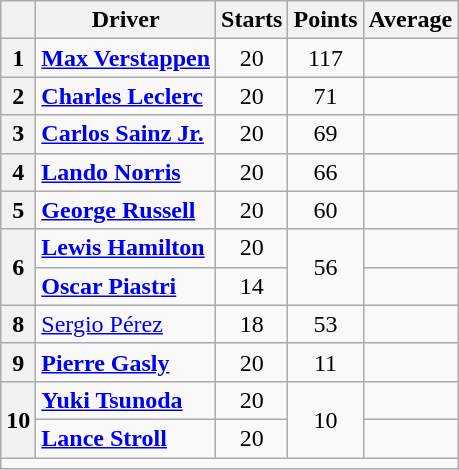<table class="wikitable" style="text-align:center">
<tr>
<th></th>
<th>Driver</th>
<th>Starts</th>
<th>Points</th>
<th>Average</th>
</tr>
<tr>
<th>1</th>
<td align=left> <strong><a href='#'>Max Verstappen</a></strong></td>
<td>20</td>
<td>117</td>
<td></td>
</tr>
<tr>
<th>2</th>
<td align=left> <strong><a href='#'>Charles Leclerc</a></strong></td>
<td>20</td>
<td>71</td>
<td></td>
</tr>
<tr>
<th>3</th>
<td align=left> <strong><a href='#'>Carlos Sainz Jr.</a></strong></td>
<td>20</td>
<td>69</td>
<td></td>
</tr>
<tr>
<th>4</th>
<td align=left> <strong><a href='#'>Lando Norris</a></strong></td>
<td>20</td>
<td>66</td>
<td></td>
</tr>
<tr>
<th>5</th>
<td align=left> <strong><a href='#'>George Russell</a></strong></td>
<td>20</td>
<td>60</td>
<td></td>
</tr>
<tr>
<th rowspan=2>6</th>
<td align=left> <strong><a href='#'>Lewis Hamilton</a></strong></td>
<td>20</td>
<td rowspan=2>56</td>
<td></td>
</tr>
<tr>
<td align=left> <strong><a href='#'>Oscar Piastri</a></strong></td>
<td>14</td>
<td></td>
</tr>
<tr>
<th>8</th>
<td align=left> <a href='#'>Sergio Pérez</a></td>
<td>18</td>
<td>53</td>
<td></td>
</tr>
<tr>
<th>9</th>
<td align=left> <strong><a href='#'>Pierre Gasly</a></strong></td>
<td>20</td>
<td>11</td>
<td></td>
</tr>
<tr>
<th rowspan="2">10</th>
<td align="left"> <strong><a href='#'>Yuki Tsunoda</a></strong></td>
<td>20</td>
<td rowspan="2">10</td>
<td></td>
</tr>
<tr>
<td align=left> <strong><a href='#'>Lance Stroll</a></strong></td>
<td>20</td>
<td></td>
</tr>
<tr>
<td colspan=5></td>
</tr>
</table>
